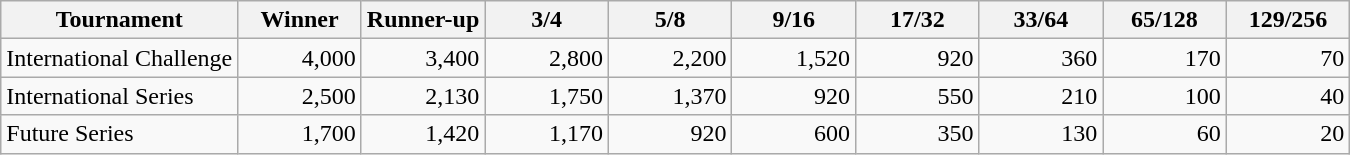<table class="wikitable">
<tr>
<th>Tournament</th>
<th width="75">Winner</th>
<th width="75">Runner-up</th>
<th width="75">3/4</th>
<th width="75">5/8</th>
<th width="75">9/16</th>
<th width="75">17/32</th>
<th width="75">33/64</th>
<th width="75">65/128</th>
<th width="75">129/256</th>
</tr>
<tr>
<td>International Challenge</td>
<td align="right">4,000</td>
<td align="right">3,400</td>
<td align="right">2,800</td>
<td align="right">2,200</td>
<td align="right">1,520</td>
<td align="right">920</td>
<td align="right">360</td>
<td align="right">170</td>
<td align="right">70</td>
</tr>
<tr>
<td>International Series</td>
<td align="right">2,500</td>
<td align="right">2,130</td>
<td align="right">1,750</td>
<td align="right">1,370</td>
<td align="right">920</td>
<td align="right">550</td>
<td align="right">210</td>
<td align="right">100</td>
<td align="right">40</td>
</tr>
<tr>
<td>Future Series</td>
<td align="right">1,700</td>
<td align="right">1,420</td>
<td align="right">1,170</td>
<td align="right">920</td>
<td align="right">600</td>
<td align="right">350</td>
<td align="right">130</td>
<td align="right">60</td>
<td align="right">20</td>
</tr>
</table>
